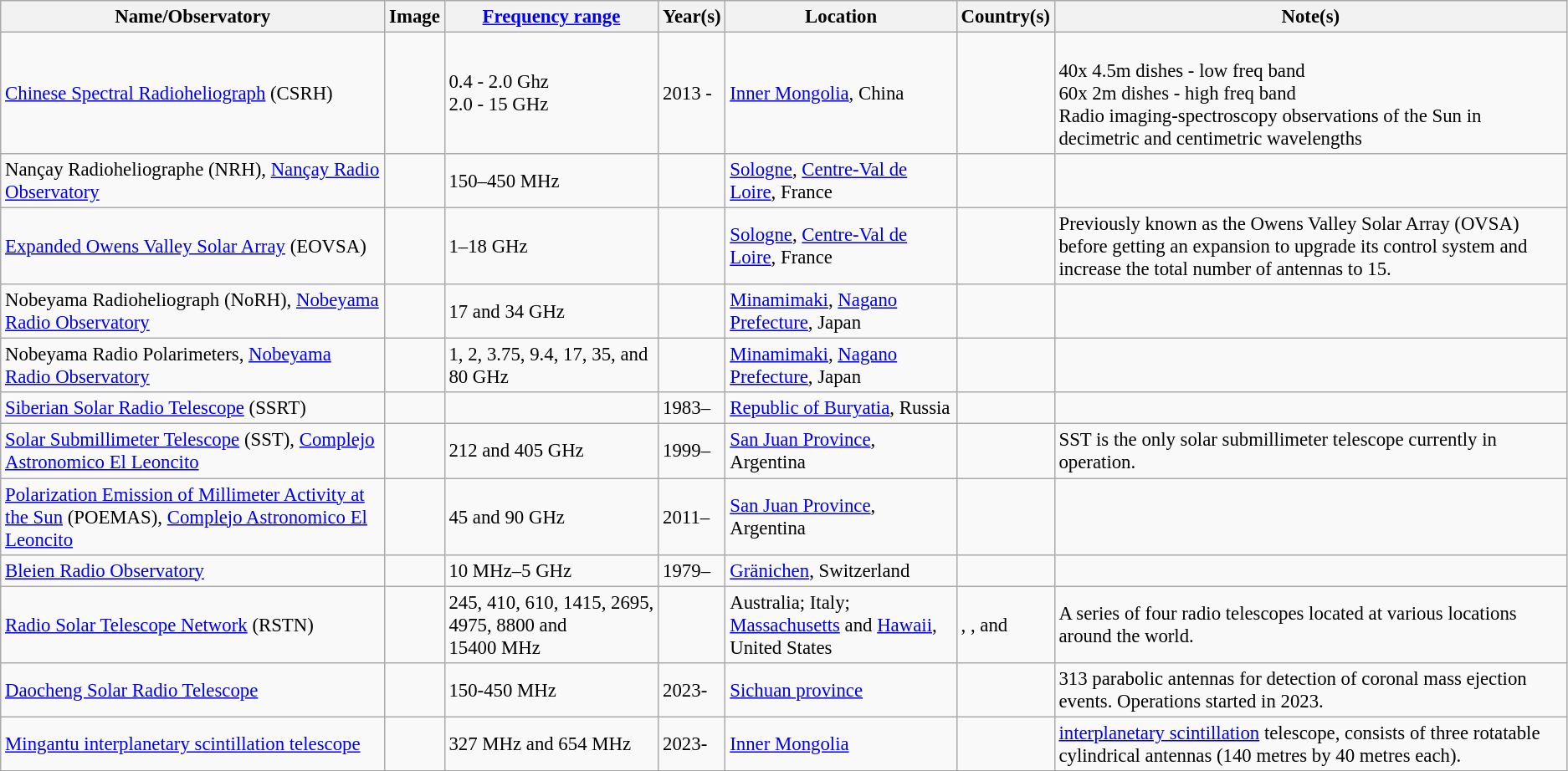<table class="wikitable sortable" style="font-size:95%;">
<tr>
<th>Name/Observatory</th>
<th class=unsortable>Image</th>
<th data-sort-type=number><a href='#'>Frequency range</a></th>
<th>Year(s)</th>
<th>Location</th>
<th>Country(s)</th>
<th class=unsortable>Note(s)</th>
</tr>
<tr>
<td><a href='#'>Chinese Spectral Radioheliograph</a> (CSRH)</td>
<td></td>
<td>0.4 - 2.0 Ghz<br>2.0 - 15 GHz</td>
<td>2013 -</td>
<td><a href='#'>Inner Mongolia</a>, China </td>
<td></td>
<td><br>40x 4.5m dishes - low freq band<br>60x 2m dishes - high freq band<br>Radio imaging-spectroscopy observations of the Sun in decimetric and centimetric wavelengths</td>
</tr>
<tr>
<td>Nançay Radioheliographe (NRH), <a href='#'>Nançay Radio Observatory</a></td>
<td></td>
<td data-sort-value=0.15>150–450 MHz</td>
<td></td>
<td><a href='#'>Sologne</a>, <a href='#'>Centre-Val de Loire</a>, France</td>
<td></td>
<td></td>
</tr>
<tr>
<td><a href='#'>Expanded Owens Valley Solar Array</a> (EOVSA)</td>
<td></td>
<td>1–18 GHz</td>
<td></td>
<td><a href='#'>Sologne</a>, <a href='#'>Centre-Val de Loire</a>, France</td>
<td></td>
<td>Previously known as the Owens Valley Solar Array (OVSA) before getting an expansion to upgrade its control system and increase the total number of antennas to 15.</td>
</tr>
<tr>
<td>Nobeyama Radioheliograph (NoRH), <a href='#'>Nobeyama Radio Observatory</a></td>
<td></td>
<td>17 and 34 GHz</td>
<td></td>
<td><a href='#'>Minamimaki</a>, <a href='#'>Nagano Prefecture</a>, Japan</td>
<td></td>
<td></td>
</tr>
<tr>
<td>Nobeyama Radio Polarimeters, <a href='#'>Nobeyama Radio Observatory</a></td>
<td></td>
<td data-sort-value=1>1, 2, 3.75, 9.4, 17, 35, and 80 GHz</td>
<td></td>
<td><a href='#'>Minamimaki</a>, <a href='#'>Nagano Prefecture</a>, Japan</td>
<td></td>
<td></td>
</tr>
<tr>
<td><a href='#'>Siberian Solar Radio Telescope</a> (SSRT)</td>
<td></td>
<td></td>
<td>1983–</td>
<td><a href='#'>Republic of Buryatia</a>, Russia</td>
<td></td>
<td></td>
</tr>
<tr>
<td><a href='#'>Solar Submillimeter Telescope</a> (SST), <a href='#'>Complejo Astronomico El Leoncito</a></td>
<td></td>
<td>212 and 405 GHz</td>
<td>1999–</td>
<td><a href='#'>San Juan Province</a>, Argentina</td>
<td></td>
<td>SST is the only solar submillimeter telescope currently in operation.</td>
</tr>
<tr>
<td><a href='#'>Polarization Emission of Millimeter Activity at the Sun</a> (POEMAS), <a href='#'>Complejo Astronomico El Leoncito</a></td>
<td></td>
<td>45 and 90 GHz</td>
<td>2011–</td>
<td><a href='#'>San Juan Province</a>, Argentina</td>
<td></td>
<td></td>
</tr>
<tr>
<td><a href='#'>Bleien Radio Observatory</a></td>
<td></td>
<td data-sort-value=0.01>10 MHz–5 GHz</td>
<td>1979–</td>
<td><a href='#'>Gränichen</a>, Switzerland</td>
<td></td>
<td></td>
</tr>
<tr>
<td><a href='#'>Radio Solar Telescope Network</a> (RSTN)</td>
<td></td>
<td data-sort-value=0.245>245, 410, 610, 1415, 2695, 4975, 8800 and 15400 MHz</td>
<td></td>
<td>Australia; Italy; <a href='#'>Massachusetts</a> and <a href='#'>Hawaii</a>, United States</td>
<td>, , and </td>
<td>A series of four radio telescopes located at various locations around the world.</td>
</tr>
<tr>
<td><a href='#'>Daocheng Solar Radio Telescope</a></td>
<td></td>
<td>150-450 MHz</td>
<td>2023-</td>
<td><a href='#'>Sichuan province</a></td>
<td></td>
<td>313 parabolic antennas for detection of coronal mass ejection events. Operations started in 2023.</td>
</tr>
<tr>
<td><a href='#'>Mingantu interplanetary scintillation telescope</a></td>
<td></td>
<td>327 MHz and 654 MHz</td>
<td>2023-</td>
<td><a href='#'>Inner Mongolia</a></td>
<td></td>
<td><a href='#'>interplanetary scintillation</a> telescope, consists of three rotatable cylindrical antennas (140 metres by 40 metres each).</td>
</tr>
<tr>
</tr>
</table>
